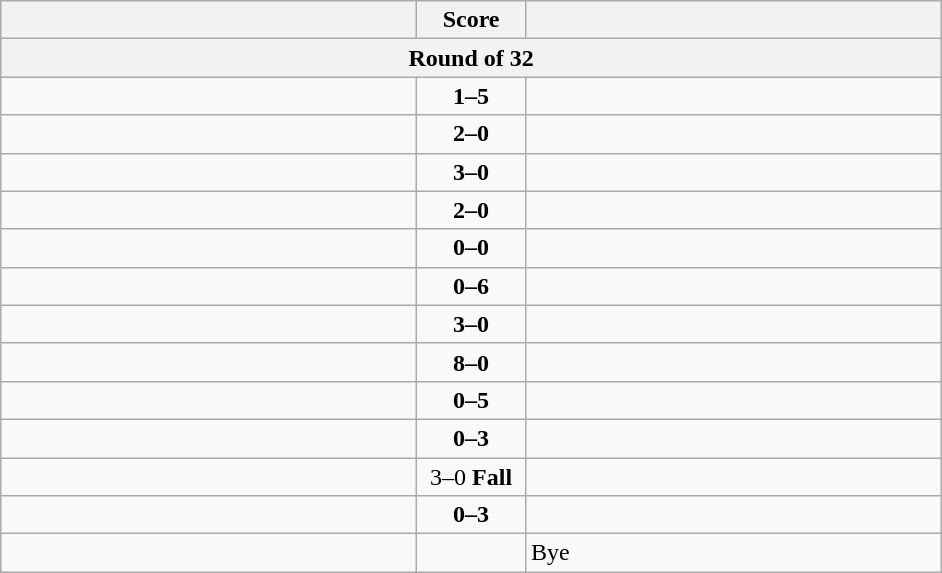<table class="wikitable" style="text-align: left;">
<tr>
<th align="right" width="270"></th>
<th width="65">Score</th>
<th align="left" width="270"></th>
</tr>
<tr>
<th colspan="3">Round of 32</th>
</tr>
<tr>
<td></td>
<td align=center><strong>1–5</strong></td>
<td><strong></strong></td>
</tr>
<tr>
<td><strong></strong></td>
<td align=center><strong>2–0</strong></td>
<td></td>
</tr>
<tr>
<td><strong></strong></td>
<td align=center><strong>3–0</strong></td>
<td></td>
</tr>
<tr>
<td><strong></strong></td>
<td align=center><strong>2–0</strong></td>
<td></td>
</tr>
<tr>
<td><strong></strong></td>
<td align=center><strong>0–0</strong></td>
<td></td>
</tr>
<tr>
<td></td>
<td align=center><strong>0–6</strong></td>
<td><strong></strong></td>
</tr>
<tr>
<td><strong></strong></td>
<td align=center><strong>3–0</strong></td>
<td></td>
</tr>
<tr>
<td><strong></strong></td>
<td align=center><strong>8–0</strong></td>
<td></td>
</tr>
<tr>
<td></td>
<td align=center><strong>0–5</strong></td>
<td><strong></strong></td>
</tr>
<tr>
<td></td>
<td align=center><strong>0–3</strong></td>
<td><strong></strong></td>
</tr>
<tr>
<td><strong></strong></td>
<td align=center>3–0 <strong>Fall</strong></td>
<td></td>
</tr>
<tr>
<td></td>
<td align=center><strong>0–3</strong></td>
<td><strong></strong></td>
</tr>
<tr>
<td><strong></strong></td>
<td align=center></td>
<td>Bye</td>
</tr>
</table>
